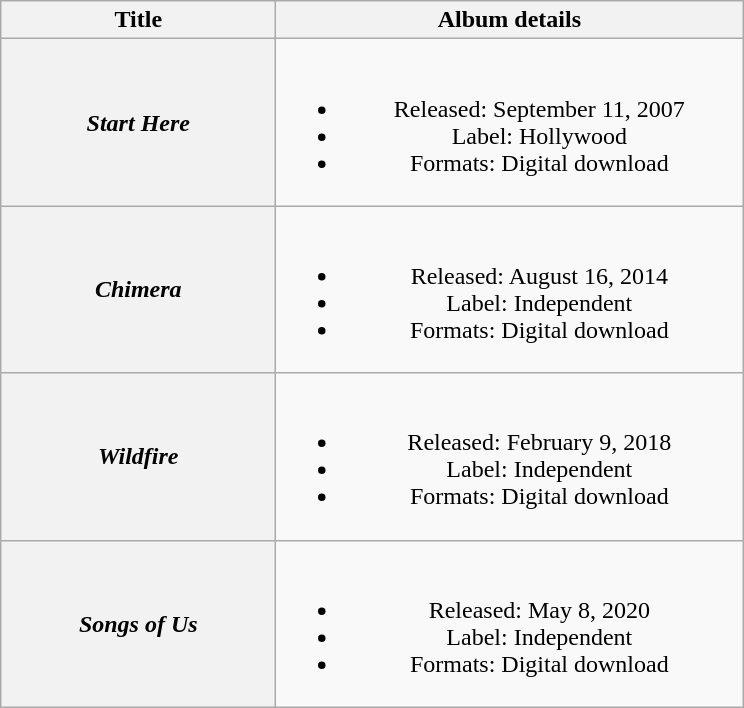<table class="wikitable plainrowheaders" style="text-align:center;">
<tr>
<th scope="col" rowspan="1" style="width:11em;">Title</th>
<th scope="col" rowspan="1" style="width:19em;">Album details</th>
</tr>
<tr>
<th scope="row"><em>Start Here</em></th>
<td><br><ul><li>Released: September 11, 2007</li><li>Label: Hollywood</li><li>Formats: Digital download</li></ul></td>
</tr>
<tr>
<th scope="row"><em>Chimera</em></th>
<td><br><ul><li>Released: August 16, 2014</li><li>Label: Independent</li><li>Formats: Digital download</li></ul></td>
</tr>
<tr>
<th scope="row"><em>Wildfire</em></th>
<td><br><ul><li>Released: February 9, 2018</li><li>Label: Independent</li><li>Formats: Digital download</li></ul></td>
</tr>
<tr>
<th scope="row"><em>Songs of Us</em></th>
<td><br><ul><li>Released: May 8, 2020</li><li>Label: Independent</li><li>Formats: Digital download</li></ul></td>
</tr>
</table>
